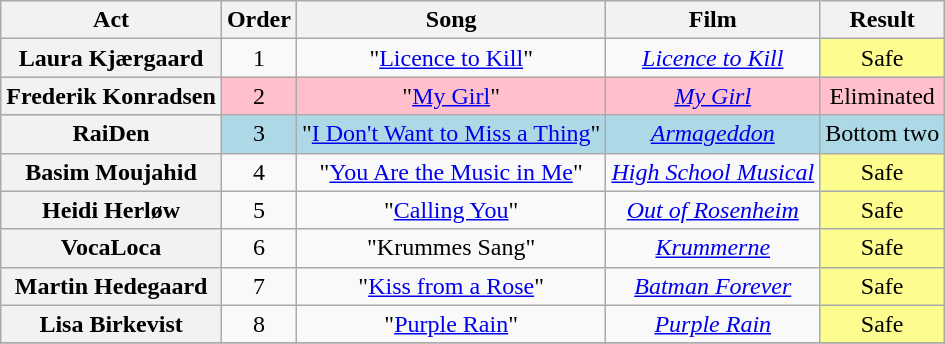<table class="wikitable plainrowheaders" style="text-align:center;">
<tr>
<th scope="col">Act</th>
<th scope="col">Order</th>
<th scope="col">Song</th>
<th scope="col">Film</th>
<th scope="col">Result</th>
</tr>
<tr>
<th scope="row">Laura Kjærgaard</th>
<td>1</td>
<td>"<a href='#'>Licence to Kill</a>"</td>
<td><em><a href='#'>Licence to Kill</a></em></td>
<td style="background:#fdfc8f;">Safe</td>
</tr>
<tr style="background:pink;">
<th scope="row">Frederik Konradsen</th>
<td>2</td>
<td>"<a href='#'>My Girl</a>"</td>
<td><a href='#'><em>My Girl</em></a></td>
<td>Eliminated</td>
</tr>
<tr style="background:lightblue;">
<th scope="row">RaiDen</th>
<td>3</td>
<td>"<a href='#'>I Don't Want to Miss a Thing</a>"</td>
<td><a href='#'><em>Armageddon</em></a></td>
<td>Bottom two</td>
</tr>
<tr>
<th scope="row">Basim Moujahid</th>
<td>4</td>
<td>"<a href='#'>You Are the Music in Me</a>"</td>
<td><em><a href='#'>High School Musical</a></em></td>
<td style="background:#fdfc8f;">Safe</td>
</tr>
<tr>
<th scope="row">Heidi Herløw</th>
<td>5</td>
<td>"<a href='#'>Calling You</a>"</td>
<td><a href='#'><em>Out of Rosenheim</em></a></td>
<td style="background:#fdfc8f;">Safe</td>
</tr>
<tr>
<th scope="row">VocaLoca</th>
<td>6</td>
<td>"Krummes Sang"</td>
<td><em><a href='#'>Krummerne</a></em></td>
<td style="background:#fdfc8f;">Safe</td>
</tr>
<tr>
<th scope="row">Martin Hedegaard</th>
<td>7</td>
<td>"<a href='#'>Kiss from a Rose</a>"</td>
<td><em><a href='#'>Batman Forever</a></em></td>
<td style="background:#fdfc8f;">Safe</td>
</tr>
<tr>
<th scope="row">Lisa Birkevist</th>
<td>8</td>
<td>"<a href='#'>Purple Rain</a>"</td>
<td><a href='#'><em>Purple Rain</em></a></td>
<td style="background:#fdfc8f;">Safe</td>
</tr>
<tr>
</tr>
</table>
